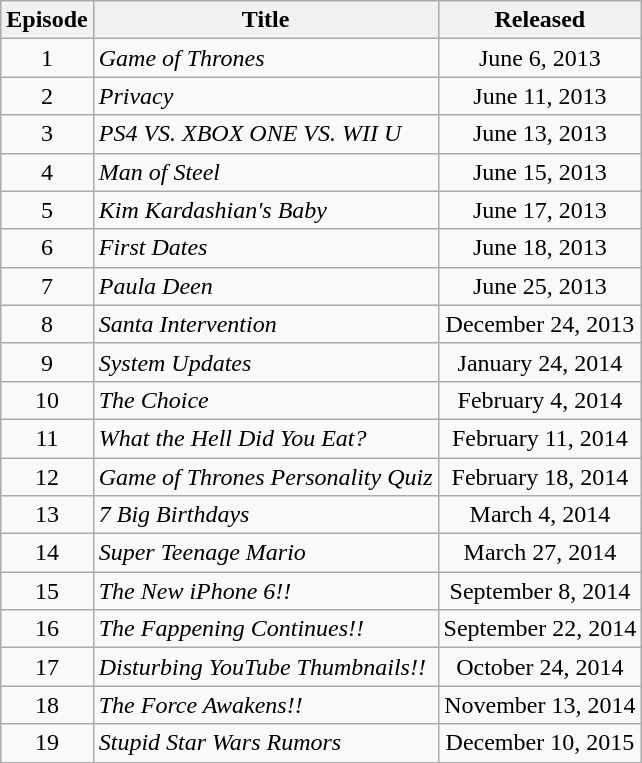<table class="wikitable">
<tr>
<th>Episode</th>
<th>Title</th>
<th>Released</th>
</tr>
<tr>
<td align="center">1</td>
<td><em>Game of Thrones</em></td>
<td align="center">June 6, 2013</td>
</tr>
<tr>
<td align="center">2</td>
<td><em>Privacy</em></td>
<td align="center">June 11, 2013</td>
</tr>
<tr>
<td align="center">3</td>
<td><em>PS4 VS. XBOX ONE VS. WII U</em></td>
<td align="center">June 13, 2013</td>
</tr>
<tr>
<td align="center">4</td>
<td><em>Man of Steel</em></td>
<td align="center">June 15, 2013</td>
</tr>
<tr>
<td align="center">5</td>
<td><em>Kim Kardashian's Baby</em></td>
<td align="center">June 17, 2013</td>
</tr>
<tr>
<td align="center">6</td>
<td><em>First Dates</em></td>
<td align="center">June 18, 2013</td>
</tr>
<tr>
<td align="center">7</td>
<td><em>Paula Deen</em></td>
<td align="center">June 25, 2013</td>
</tr>
<tr>
<td align="center">8</td>
<td><em>Santa Intervention</em></td>
<td align="center">December 24, 2013</td>
</tr>
<tr>
<td align="center">9</td>
<td><em>System Updates</em></td>
<td align="center">January 24, 2014</td>
</tr>
<tr>
<td align="center">10</td>
<td><em>The Choice</em></td>
<td align="center">February 4, 2014</td>
</tr>
<tr>
<td align="center">11</td>
<td><em>What the Hell Did You Eat?</em></td>
<td align="center">February 11, 2014</td>
</tr>
<tr>
<td align="center">12</td>
<td><em>Game of Thrones Personality Quiz</em></td>
<td align="center">February 18, 2014</td>
</tr>
<tr>
<td align="center">13</td>
<td><em>7 Big Birthdays</em></td>
<td align="center">March 4, 2014</td>
</tr>
<tr>
<td align="center">14</td>
<td><em>Super Teenage Mario</em></td>
<td align="center">March 27, 2014</td>
</tr>
<tr>
<td align="center">15</td>
<td><em>The New iPhone 6!!</em></td>
<td align="center">September 8, 2014</td>
</tr>
<tr>
<td align="center">16</td>
<td><em>The Fappening Continues!!</em></td>
<td align="center">September 22, 2014</td>
</tr>
<tr>
<td align="center">17</td>
<td><em>Disturbing YouTube Thumbnails!!</em></td>
<td align="center">October 24, 2014</td>
</tr>
<tr>
<td align="center">18</td>
<td><em>The Force Awakens!!</em></td>
<td align="center">November 13, 2014</td>
</tr>
<tr>
<td align="center">19</td>
<td><em>Stupid Star Wars Rumors</em></td>
<td align="center">December 10, 2015</td>
</tr>
<tr>
</tr>
</table>
